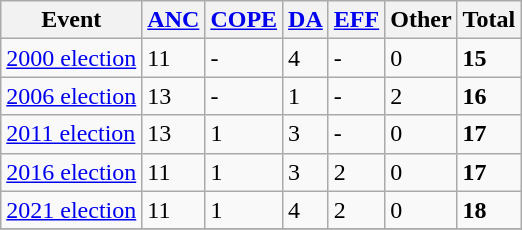<table class="wikitable">
<tr>
<th>Event</th>
<th><a href='#'>ANC</a></th>
<th><a href='#'>COPE</a></th>
<th><a href='#'>DA</a></th>
<th><a href='#'>EFF</a></th>
<th>Other</th>
<th>Total</th>
</tr>
<tr>
<td><a href='#'>2000 election</a></td>
<td>11</td>
<td>-</td>
<td>4</td>
<td>-</td>
<td>0</td>
<td><strong>15</strong></td>
</tr>
<tr>
<td><a href='#'>2006 election</a></td>
<td>13</td>
<td>-</td>
<td>1</td>
<td>-</td>
<td>2</td>
<td><strong>16</strong></td>
</tr>
<tr>
<td><a href='#'>2011 election</a></td>
<td>13</td>
<td>1</td>
<td>3</td>
<td>-</td>
<td>0</td>
<td><strong>17</strong></td>
</tr>
<tr>
<td><a href='#'>2016 election</a></td>
<td>11</td>
<td>1</td>
<td>3</td>
<td>2</td>
<td>0</td>
<td><strong>17</strong></td>
</tr>
<tr>
<td><a href='#'>2021 election</a></td>
<td>11</td>
<td>1</td>
<td>4</td>
<td>2</td>
<td>0</td>
<td><strong>18</strong></td>
</tr>
<tr>
</tr>
</table>
